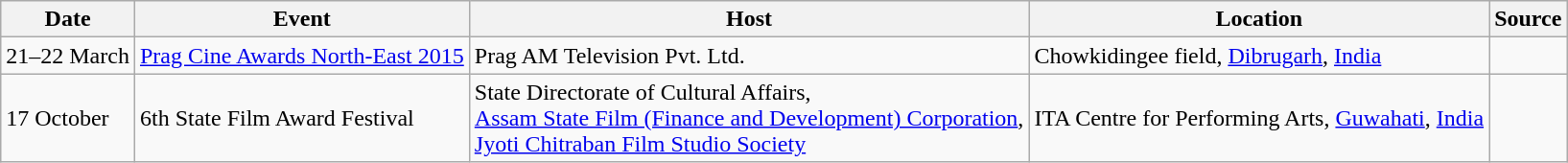<table class="wikitable sortable">
<tr>
<th>Date</th>
<th>Event</th>
<th>Host</th>
<th>Location</th>
<th>Source</th>
</tr>
<tr>
<td>21–22 March</td>
<td><a href='#'>Prag Cine Awards North-East 2015</a></td>
<td>Prag AM Television Pvt. Ltd.</td>
<td>Chowkidingee field, <a href='#'>Dibrugarh</a>, <a href='#'>India</a></td>
<td align="center"></td>
</tr>
<tr>
<td>17 October</td>
<td>6th State Film Award Festival</td>
<td>State Directorate of Cultural Affairs,<br><a href='#'>Assam State Film (Finance and Development) Corporation</a>,<br><a href='#'>Jyoti Chitraban Film Studio Society</a></td>
<td>ITA Centre for Performing Arts, <a href='#'>Guwahati</a>, <a href='#'>India</a></td>
<td align="center"></td>
</tr>
</table>
